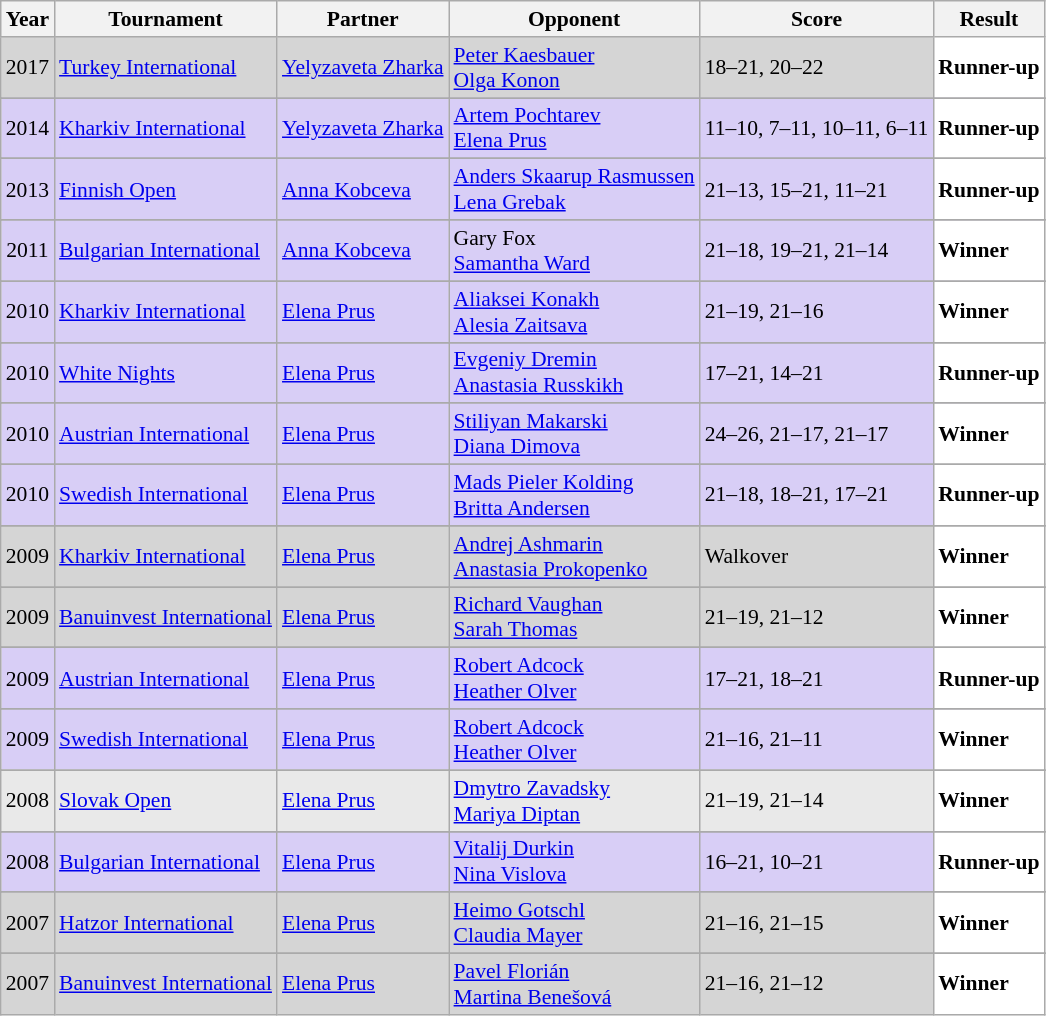<table class="sortable wikitable" style="font-size: 90%;">
<tr>
<th>Year</th>
<th>Tournament</th>
<th>Partner</th>
<th>Opponent</th>
<th>Score</th>
<th>Result</th>
</tr>
<tr style="background:#D5D5D5">
<td align="center">2017</td>
<td align="left"><a href='#'>Turkey International</a></td>
<td align="left"> <a href='#'>Yelyzaveta Zharka</a></td>
<td align="left"> <a href='#'>Peter Kaesbauer</a><br> <a href='#'>Olga Konon</a></td>
<td align="left">18–21, 20–22</td>
<td style="text-align:left; background:white"> <strong>Runner-up</strong></td>
</tr>
<tr>
</tr>
<tr style="background:#D8CEF6">
<td align="center">2014</td>
<td align="left"><a href='#'>Kharkiv International</a></td>
<td align="left"> <a href='#'>Yelyzaveta Zharka</a></td>
<td align="left"> <a href='#'>Artem Pochtarev</a><br> <a href='#'>Elena Prus</a></td>
<td align="left">11–10, 7–11, 10–11, 6–11</td>
<td style="text-align:left; background:white"> <strong>Runner-up</strong></td>
</tr>
<tr>
</tr>
<tr style="background:#D8CEF6">
<td align="center">2013</td>
<td align="left"><a href='#'>Finnish Open</a></td>
<td align="left"> <a href='#'>Anna Kobceva</a></td>
<td align="left"> <a href='#'>Anders Skaarup Rasmussen</a><br> <a href='#'>Lena Grebak</a></td>
<td align="left">21–13, 15–21, 11–21</td>
<td style="text-align:left; background:white"> <strong>Runner-up</strong></td>
</tr>
<tr>
</tr>
<tr style="background:#D8CEF6">
<td align="center">2011</td>
<td align="left"><a href='#'>Bulgarian International</a></td>
<td align="left"> <a href='#'>Anna Kobceva</a></td>
<td align="left"> Gary Fox<br> <a href='#'>Samantha Ward</a></td>
<td align="left">21–18, 19–21, 21–14</td>
<td style="text-align:left; background:white"> <strong>Winner</strong></td>
</tr>
<tr>
</tr>
<tr style="background:#D8CEF6">
<td align="center">2010</td>
<td align="left"><a href='#'>Kharkiv International</a></td>
<td align="left"> <a href='#'>Elena Prus</a></td>
<td align="left"> <a href='#'>Aliaksei Konakh</a><br> <a href='#'>Alesia Zaitsava</a></td>
<td align="left">21–19, 21–16</td>
<td style="text-align:left; background:white"> <strong>Winner</strong></td>
</tr>
<tr>
</tr>
<tr style="background:#D8CEF6">
<td align="center">2010</td>
<td align="left"><a href='#'>White Nights</a></td>
<td align="left"> <a href='#'>Elena Prus</a></td>
<td align="left"> <a href='#'>Evgeniy Dremin</a><br> <a href='#'>Anastasia Russkikh</a></td>
<td align="left">17–21, 14–21</td>
<td style="text-align:left; background:white"> <strong>Runner-up</strong></td>
</tr>
<tr>
</tr>
<tr style="background:#D8CEF6">
<td align="center">2010</td>
<td align="left"><a href='#'>Austrian International</a></td>
<td align="left"> <a href='#'>Elena Prus</a></td>
<td align="left"> <a href='#'>Stiliyan Makarski</a><br> <a href='#'>Diana Dimova</a></td>
<td align="left">24–26, 21–17, 21–17</td>
<td style="text-align:left; background:white"> <strong>Winner</strong></td>
</tr>
<tr>
</tr>
<tr style="background:#D8CEF6">
<td align="center">2010</td>
<td align="left"><a href='#'>Swedish International</a></td>
<td align="left"> <a href='#'>Elena Prus</a></td>
<td align="left"> <a href='#'>Mads Pieler Kolding</a><br> <a href='#'>Britta Andersen</a></td>
<td align="left">21–18, 18–21, 17–21</td>
<td style="text-align:left; background:white"> <strong>Runner-up</strong></td>
</tr>
<tr>
</tr>
<tr style="background:#D5D5D5">
<td align="center">2009</td>
<td align="left"><a href='#'>Kharkiv International</a></td>
<td align="left"> <a href='#'>Elena Prus</a></td>
<td align="left"> <a href='#'>Andrej Ashmarin</a><br> <a href='#'>Anastasia Prokopenko</a></td>
<td align="left">Walkover</td>
<td style="text-align:left; background:white"> <strong>Winner</strong></td>
</tr>
<tr>
</tr>
<tr style="background:#D5D5D5">
<td align="center">2009</td>
<td align="left"><a href='#'>Banuinvest International</a></td>
<td align="left"> <a href='#'>Elena Prus</a></td>
<td align="left"> <a href='#'>Richard Vaughan</a><br> <a href='#'>Sarah Thomas</a></td>
<td align="left">21–19, 21–12</td>
<td style="text-align:left; background:white"> <strong>Winner</strong></td>
</tr>
<tr>
</tr>
<tr style="background:#D8CEF6">
<td align="center">2009</td>
<td align="left"><a href='#'>Austrian International</a></td>
<td align="left"> <a href='#'>Elena Prus</a></td>
<td align="left"> <a href='#'>Robert Adcock</a><br> <a href='#'>Heather Olver</a></td>
<td align="left">17–21, 18–21</td>
<td style="text-align:left; background:white"> <strong>Runner-up</strong></td>
</tr>
<tr>
</tr>
<tr style="background:#D8CEF6">
<td align="center">2009</td>
<td align="left"><a href='#'>Swedish International</a></td>
<td align="left"> <a href='#'>Elena Prus</a></td>
<td align="left"> <a href='#'>Robert Adcock</a><br> <a href='#'>Heather Olver</a></td>
<td align="left">21–16, 21–11</td>
<td style="text-align:left; background:white"> <strong>Winner</strong></td>
</tr>
<tr>
</tr>
<tr style="background:#E9E9E9">
<td align="center">2008</td>
<td align="left"><a href='#'>Slovak Open</a></td>
<td align="left"> <a href='#'>Elena Prus</a></td>
<td align="left"> <a href='#'>Dmytro Zavadsky</a><br> <a href='#'>Mariya Diptan</a></td>
<td align="left">21–19, 21–14</td>
<td style="text-align:left; background:white"> <strong>Winner</strong></td>
</tr>
<tr>
</tr>
<tr style="background:#D8CEF6">
<td align="center">2008</td>
<td align="left"><a href='#'>Bulgarian International</a></td>
<td align="left"> <a href='#'>Elena Prus</a></td>
<td align="left"> <a href='#'>Vitalij Durkin</a><br> <a href='#'>Nina Vislova</a></td>
<td align="left">16–21, 10–21</td>
<td style="text-align:left; background:white"> <strong>Runner-up</strong></td>
</tr>
<tr>
</tr>
<tr style="background:#D5D5D5">
<td align="center">2007</td>
<td align="left"><a href='#'>Hatzor International</a></td>
<td align="left"> <a href='#'>Elena Prus</a></td>
<td align="left"> <a href='#'>Heimo Gotschl</a><br> <a href='#'>Claudia Mayer</a></td>
<td align="left">21–16, 21–15</td>
<td style="text-align:left; background:white"> <strong>Winner</strong></td>
</tr>
<tr>
</tr>
<tr style="background:#D5D5D5">
<td align="center">2007</td>
<td align="left"><a href='#'>Banuinvest International</a></td>
<td align="left"> <a href='#'>Elena Prus</a></td>
<td align="left"> <a href='#'>Pavel Florián</a><br> <a href='#'>Martina Benešová</a></td>
<td align="left">21–16, 21–12</td>
<td style="text-align:left; background:white"> <strong>Winner</strong></td>
</tr>
</table>
